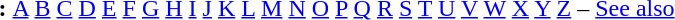<table id="toc" border="0">
<tr>
<th>:</th>
<td><a href='#'>A</a> <a href='#'>B</a> <a href='#'>C</a> <a href='#'>D</a> <a href='#'>E</a> <a href='#'>F</a> <a href='#'>G</a> <a href='#'>H</a> <a href='#'>I</a> <a href='#'>J</a> <a href='#'>K</a> <a href='#'>L</a> <a href='#'>M</a> <a href='#'>N</a> <a href='#'>O</a> <a href='#'>P</a> <a href='#'>Q</a> <a href='#'>R</a> <a href='#'>S</a> <a href='#'>T</a> <a href='#'>U</a> <a href='#'>V</a> <a href='#'>W</a> <a href='#'>X</a> <a href='#'>Y</a> <a href='#'>Z</a> – <a href='#'>See also</a></td>
</tr>
</table>
